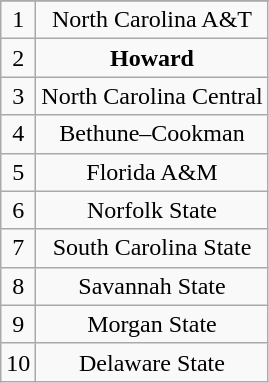<table class="wikitable">
<tr align="center">
</tr>
<tr align="center">
<td>1</td>
<td>North Carolina A&T</td>
</tr>
<tr align="center">
<td>2</td>
<td><strong>Howard</strong></td>
</tr>
<tr align="center">
<td>3</td>
<td>North Carolina Central</td>
</tr>
<tr align="center">
<td>4</td>
<td>Bethune–Cookman</td>
</tr>
<tr align="center">
<td>5</td>
<td>Florida A&M</td>
</tr>
<tr align="center">
<td>6</td>
<td>Norfolk State</td>
</tr>
<tr align="center">
<td>7</td>
<td>South Carolina State</td>
</tr>
<tr align="center">
<td>8</td>
<td>Savannah State</td>
</tr>
<tr align="center">
<td>9</td>
<td>Morgan State</td>
</tr>
<tr align="center">
<td>10</td>
<td>Delaware State</td>
</tr>
</table>
